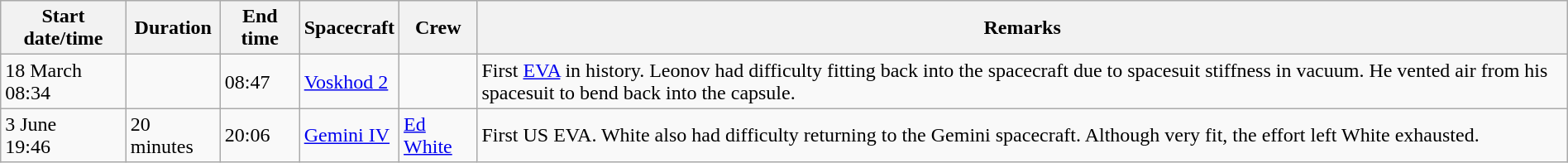<table class="wikitable" width="100%">
<tr>
<th>Start date/time</th>
<th>Duration</th>
<th>End time</th>
<th>Spacecraft</th>
<th>Crew</th>
<th>Remarks</th>
</tr>
<tr>
<td>18 March<br>08:34</td>
<td></td>
<td>08:47</td>
<td><a href='#'>Voskhod 2</a></td>
<td></td>
<td>First <a href='#'>EVA</a> in history. Leonov had difficulty fitting back into the spacecraft due to spacesuit stiffness in vacuum. He vented air from his spacesuit to bend back into the capsule.</td>
</tr>
<tr>
<td>3 June<br>19:46</td>
<td>20 minutes</td>
<td>20:06</td>
<td><a href='#'>Gemini IV</a></td>
<td> <a href='#'>Ed White</a></td>
<td>First US EVA. White also had difficulty returning to the Gemini spacecraft. Although very fit, the effort left White exhausted.</td>
</tr>
</table>
